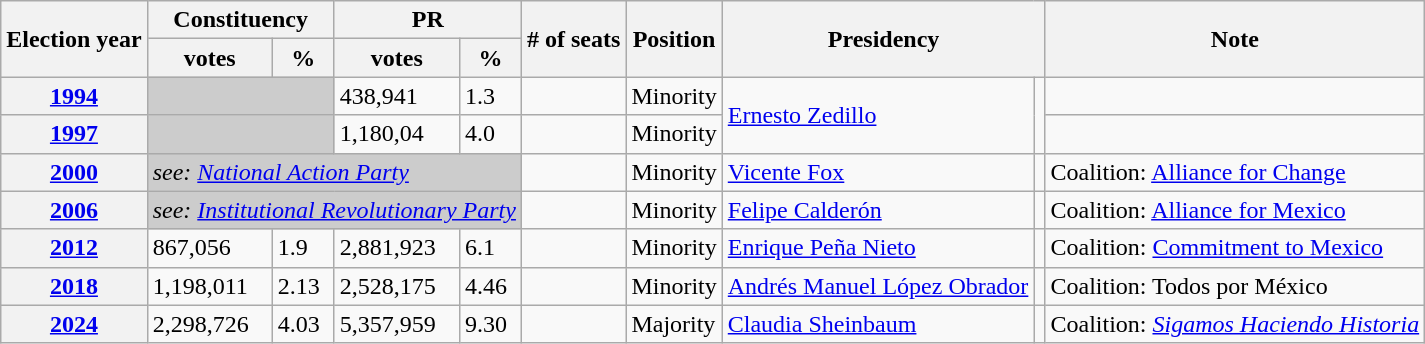<table class="wikitable">
<tr>
<th rowspan="2">Election year</th>
<th colspan="2">Constituency</th>
<th colspan="2">PR</th>
<th rowspan="2"># of seats</th>
<th rowspan="2">Position</th>
<th colspan="2" rowspan="2">Presidency</th>
<th rowspan="2">Note</th>
</tr>
<tr>
<th>votes</th>
<th>%</th>
<th>votes</th>
<th>%</th>
</tr>
<tr>
<th><a href='#'>1994</a></th>
<td colspan="2" bgcolor="#cccccc"></td>
<td>438,941</td>
<td>1.3</td>
<td></td>
<td>Minority</td>
<td rowspan="2"><a href='#'>Ernesto Zedillo</a></td>
<td rowspan="2"></td>
<td></td>
</tr>
<tr>
<th><a href='#'>1997</a></th>
<td colspan="2" bgcolor="#cccccc"></td>
<td>1,180,04</td>
<td>4.0</td>
<td></td>
<td>Minority</td>
<td></td>
</tr>
<tr>
<th><a href='#'>2000</a></th>
<td colspan="4" bgcolor="#cccccc"><em>see: <a href='#'>National Action Party</a></em></td>
<td></td>
<td>Minority</td>
<td><a href='#'>Vicente Fox</a></td>
<td></td>
<td>Coalition: <a href='#'>Alliance for Change</a></td>
</tr>
<tr>
<th><a href='#'>2006</a></th>
<td colspan="4" bgcolor="#cccccc"><em>see: <a href='#'>Institutional Revolutionary Party</a></em></td>
<td></td>
<td>Minority</td>
<td><a href='#'>Felipe Calderón</a></td>
<td></td>
<td>Coalition: <a href='#'>Alliance for Mexico</a></td>
</tr>
<tr>
<th><a href='#'>2012</a></th>
<td>867,056</td>
<td>1.9</td>
<td>2,881,923</td>
<td>6.1</td>
<td></td>
<td>Minority</td>
<td><a href='#'>Enrique Peña Nieto</a></td>
<td></td>
<td>Coalition: <a href='#'>Commitment to Mexico</a></td>
</tr>
<tr>
<th><a href='#'>2018</a></th>
<td>1,198,011</td>
<td>2.13</td>
<td>2,528,175</td>
<td>4.46</td>
<td></td>
<td>Minority</td>
<td><a href='#'>Andrés Manuel López Obrador</a></td>
<td></td>
<td>Coalition: Todos por México</td>
</tr>
<tr>
<th><a href='#'>2024</a></th>
<td>2,298,726</td>
<td>4.03</td>
<td>5,357,959</td>
<td>9.30</td>
<td></td>
<td>Majority</td>
<td><a href='#'>Claudia Sheinbaum</a></td>
<td></td>
<td>Coalition: <em><a href='#'>Sigamos Haciendo Historia</a></em></td>
</tr>
</table>
